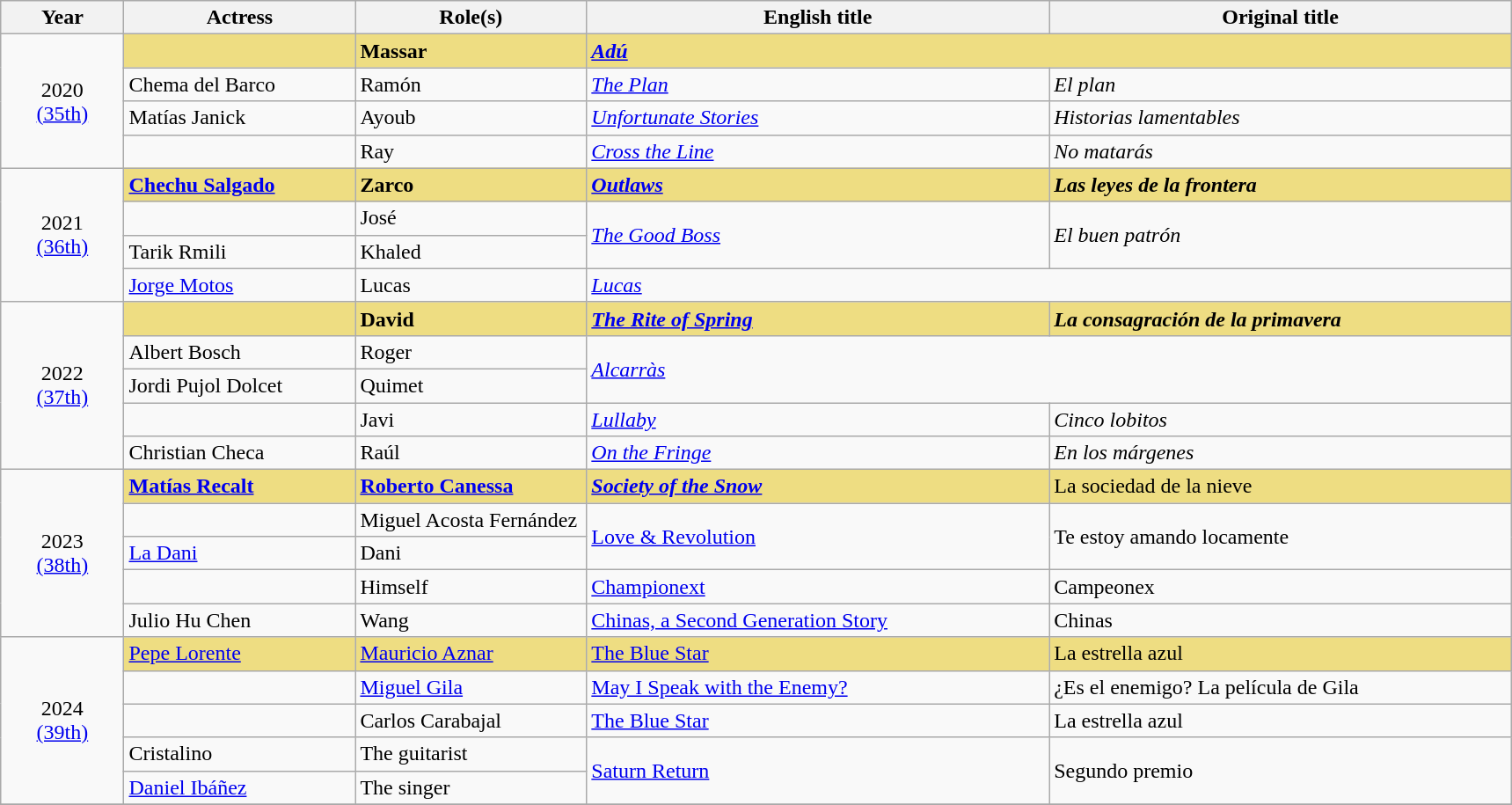<table class="wikitable sortable" style="text-align:left;">
<tr>
<th scope="col" style="width:8%;">Year</th>
<th scope="col" style="width:15%;">Actress</th>
<th scope="col" style="width:15%;">Role(s)</th>
<th scope="col" style="width:30%;">English title</th>
<th scope="col" style="width:30%;">Original title</th>
</tr>
<tr>
<td rowspan="4" style="text-align:center;">2020<br><a href='#'>(35th)</a><br></td>
<td style="background:#eedd82;"><strong></strong></td>
<td style="background:#eedd82;"><strong>Massar</strong></td>
<td colspan="2" style="background:#eedd82;"><strong><em><a href='#'>Adú</a></em></strong></td>
</tr>
<tr>
<td>Chema del Barco</td>
<td>Ramón</td>
<td><em><a href='#'>The Plan</a></em></td>
<td><em>El plan</em></td>
</tr>
<tr>
<td>Matías Janick</td>
<td>Ayoub</td>
<td><em><a href='#'>Unfortunate Stories</a></em></td>
<td><em>Historias lamentables</em></td>
</tr>
<tr>
<td></td>
<td>Ray</td>
<td><em><a href='#'>Cross the Line</a></em></td>
<td><em>No matarás</em></td>
</tr>
<tr>
<td rowspan="4" style="text-align:center;">2021<br><a href='#'>(36th)</a><br></td>
<td style="background:#eedd82;"><strong><a href='#'>Chechu Salgado</a></strong></td>
<td style="background:#eedd82;"><strong>Zarco</strong></td>
<td style="background:#eedd82;"><strong><em><a href='#'>Outlaws</a></em></strong></td>
<td style="background:#eedd82;"><strong><em>Las leyes de la frontera</em></strong></td>
</tr>
<tr>
<td></td>
<td>José</td>
<td rowspan="2"><em><a href='#'>The Good Boss</a></em></td>
<td rowspan="2"><em>El buen patrón</em></td>
</tr>
<tr>
<td>Tarik Rmili</td>
<td>Khaled</td>
</tr>
<tr>
<td><a href='#'>Jorge Motos</a></td>
<td>Lucas</td>
<td colspan="2"><em><a href='#'>Lucas</a></em></td>
</tr>
<tr>
<td rowspan="5" style="text-align:center;">2022<br><a href='#'>(37th)</a><br></td>
<td style="background:#eedd82;"><strong></strong></td>
<td style="background:#eedd82;"><strong>David</strong></td>
<td style="background:#eedd82;"><strong><em><a href='#'>The Rite of Spring</a></em></strong></td>
<td style="background:#eedd82;"><strong><em>La consagración de la primavera</em></strong></td>
</tr>
<tr>
<td>Albert Bosch</td>
<td>Roger</td>
<td rowspan="2" colspan="2"><em><a href='#'>Alcarràs</a></em></td>
</tr>
<tr>
<td>Jordi Pujol Dolcet</td>
<td>Quimet</td>
</tr>
<tr>
<td></td>
<td>Javi</td>
<td><em><a href='#'>Lullaby</a></em></td>
<td><em>Cinco lobitos</em></td>
</tr>
<tr>
<td>Christian Checa</td>
<td>Raúl</td>
<td><em><a href='#'>On the Fringe</a></em></td>
<td><em>En los márgenes</em></td>
</tr>
<tr>
<td rowspan="5" style="text-align:center;">2023<br><a href='#'>(38th)</a><br></td>
<td style="background:#eedd82;"><strong><a href='#'>Matías Recalt</a></strong></td>
<td style="background:#eedd82;"><strong><a href='#'>Roberto Canessa</a></strong></td>
<td style="background:#eedd82;"><strong> <em><a href='#'>Society of the Snow</a><strong><em></td>
<td style="background:#eedd82;"></em></strong>La sociedad de la nieve<strong><em></td>
</tr>
<tr>
<td></td>
<td>Miguel Acosta Fernández</td>
<td rowspan="2"></em><a href='#'>Love & Revolution</a><em></td>
<td rowspan="2"></em>Te estoy amando locamente<em></td>
</tr>
<tr>
<td><a href='#'>La Dani</a></td>
<td>Dani</td>
</tr>
<tr>
<td></td>
<td>Himself</td>
<td></em><a href='#'>Championext</a><em></td>
<td></em>Campeonex<em></td>
</tr>
<tr>
<td>Julio Hu Chen</td>
<td>Wang</td>
<td></em><a href='#'>Chinas, a Second Generation Story</a><em></td>
<td></em>Chinas<em></td>
</tr>
<tr>
<td scope="row" rowspan="5" style="text-align:center;">2024<br><a href='#'>(39th)</a></td>
<td style="background:#eedd82;"></strong><a href='#'>Pepe Lorente</a><strong></td>
<td style="background:#eedd82;"></strong><a href='#'>Mauricio Aznar</a><strong></td>
<td style="background:#eedd82;"></em></strong><a href='#'>The Blue Star</a><strong><em></td>
<td style="background:#eedd82;"></em></strong>La estrella azul<strong><em></td>
</tr>
<tr>
<td></td>
<td><a href='#'>Miguel Gila</a></td>
<td></em><a href='#'>May I Speak with the Enemy?</a><em></td>
<td></em>¿Es el enemigo? La película de Gila<em></td>
</tr>
<tr>
<td></td>
<td>Carlos Carabajal</td>
<td></em><a href='#'>The Blue Star</a><em></td>
<td></em>La estrella azul<em></td>
</tr>
<tr>
<td>Cristalino</td>
<td>The guitarist</td>
<td rowspan="2"></em><a href='#'>Saturn Return</a><em></td>
<td rowspan="2"></em>Segundo premio<em></td>
</tr>
<tr>
<td><a href='#'>Daniel Ibáñez</a></td>
<td>The singer</td>
</tr>
<tr>
</tr>
</table>
